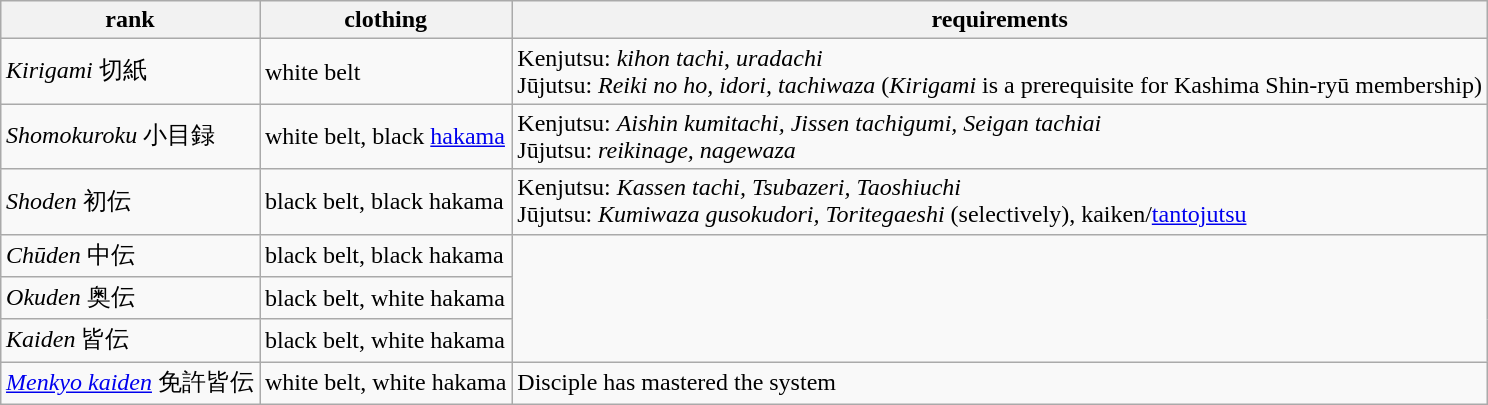<table class="wikitable" style="margin:1em auto;">
<tr>
<th>rank</th>
<th>clothing</th>
<th>requirements</th>
</tr>
<tr>
<td><em>Kirigami</em> 切紙</td>
<td>white belt</td>
<td>Kenjutsu: <em>kihon tachi</em>, <em>uradachi</em><br>Jūjutsu: <em>Reiki no ho, idori, tachiwaza</em>
(<em>Kirigami</em> is a prerequisite for Kashima Shin-ryū membership)</td>
</tr>
<tr>
<td><em>Shomokuroku</em> 小目録</td>
<td>white belt, black <a href='#'>hakama</a></td>
<td>Kenjutsu: <em>Aishin kumitachi, Jissen tachigumi, Seigan tachiai</em><br>Jūjutsu: <em>reikinage, nagewaza</em></td>
</tr>
<tr>
<td><em>Shoden</em> 初伝</td>
<td>black belt, black hakama</td>
<td>Kenjutsu: <em>Kassen tachi, Tsubazeri, Taoshiuchi</em><br>Jūjutsu: <em>Kumiwaza gusokudori, Toritegaeshi</em> (selectively), kaiken/<a href='#'>tantojutsu</a></td>
</tr>
<tr>
<td><em>Chūden</em> 中伝</td>
<td>black belt, black hakama</td>
</tr>
<tr>
<td><em>Okuden</em> 奥伝</td>
<td>black belt, white hakama</td>
</tr>
<tr>
<td><em>Kaiden</em> 皆伝</td>
<td>black belt, white hakama</td>
</tr>
<tr>
<td><em><a href='#'>Menkyo kaiden</a></em> 免許皆伝</td>
<td>white belt, white hakama</td>
<td>Disciple has mastered the system</td>
</tr>
</table>
